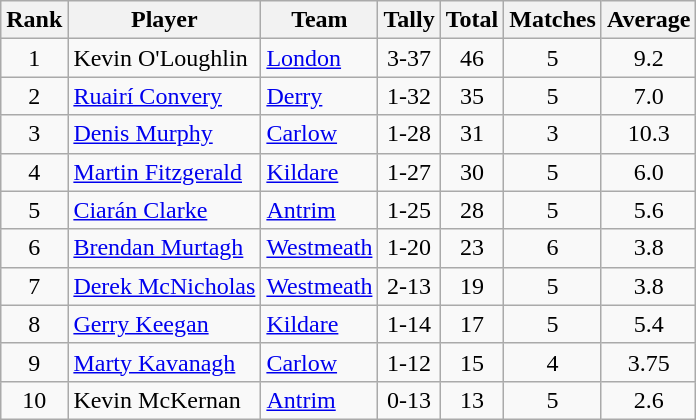<table class="wikitable">
<tr>
<th>Rank</th>
<th>Player</th>
<th>Team</th>
<th>Tally</th>
<th>Total</th>
<th>Matches</th>
<th>Average</th>
</tr>
<tr>
<td rowspan=1 align=center>1</td>
<td>Kevin O'Loughlin</td>
<td><a href='#'>London</a></td>
<td align=center>3-37</td>
<td align=center>46</td>
<td align=center>5</td>
<td align=center>9.2</td>
</tr>
<tr>
<td rowspan=1 align=center>2</td>
<td><a href='#'>Ruairí Convery</a></td>
<td><a href='#'>Derry</a></td>
<td align=center>1-32</td>
<td align=center>35</td>
<td align=center>5</td>
<td align=center>7.0</td>
</tr>
<tr>
<td rowspan=1 align=center>3</td>
<td><a href='#'>Denis Murphy</a></td>
<td><a href='#'>Carlow</a></td>
<td align=center>1-28</td>
<td align=center>31</td>
<td align=center>3</td>
<td align=center>10.3</td>
</tr>
<tr>
<td rowspan=1 align=center>4</td>
<td><a href='#'>Martin Fitzgerald</a></td>
<td><a href='#'>Kildare</a></td>
<td align=center>1-27</td>
<td align=center>30</td>
<td align=center>5</td>
<td align=center>6.0</td>
</tr>
<tr>
<td rowspan=1 align=center>5</td>
<td><a href='#'>Ciarán Clarke</a></td>
<td><a href='#'>Antrim</a></td>
<td align=center>1-25</td>
<td align=center>28</td>
<td align=center>5</td>
<td align=center>5.6</td>
</tr>
<tr>
<td rowspan=1 align=center>6</td>
<td><a href='#'>Brendan Murtagh</a></td>
<td><a href='#'>Westmeath</a></td>
<td align=center>1-20</td>
<td align=center>23</td>
<td align=center>6</td>
<td align=center>3.8</td>
</tr>
<tr>
<td rowspan=1 align=center>7</td>
<td><a href='#'>Derek McNicholas</a></td>
<td><a href='#'>Westmeath</a></td>
<td align=center>2-13</td>
<td align=center>19</td>
<td align=center>5</td>
<td align=center>3.8</td>
</tr>
<tr>
<td rowspan=1 align=center>8</td>
<td><a href='#'>Gerry Keegan</a></td>
<td><a href='#'>Kildare</a></td>
<td align=center>1-14</td>
<td align=center>17</td>
<td align=center>5</td>
<td align=center>5.4</td>
</tr>
<tr>
<td rowspan=1 align=center>9</td>
<td><a href='#'>Marty Kavanagh</a></td>
<td><a href='#'>Carlow</a></td>
<td align=center>1-12</td>
<td align=center>15</td>
<td align=center>4</td>
<td align=center>3.75</td>
</tr>
<tr>
<td rowspan=1 align=center>10</td>
<td>Kevin McKernan</td>
<td><a href='#'>Antrim</a></td>
<td align=center>0-13</td>
<td align=center>13</td>
<td align=center>5</td>
<td align=center>2.6</td>
</tr>
</table>
